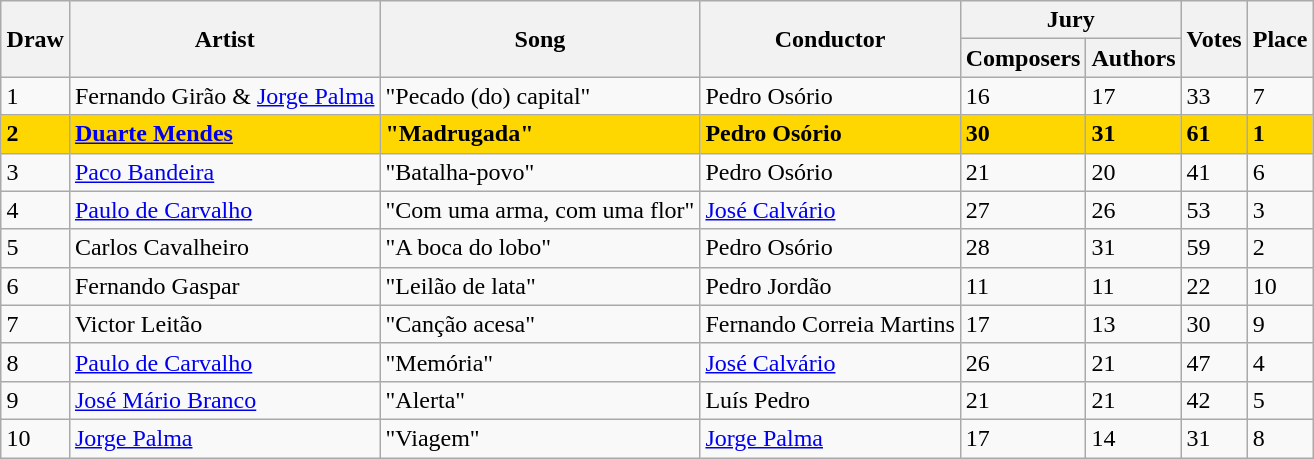<table class="sortable wikitable" style="margin: 1em auto 1em auto">
<tr>
<th rowspan="2">Draw</th>
<th rowspan="2">Artist</th>
<th rowspan="2">Song</th>
<th rowspan="2">Conductor</th>
<th colspan="2">Jury</th>
<th rowspan="2">Votes</th>
<th rowspan="2">Place</th>
</tr>
<tr>
<th>Composers</th>
<th>Authors</th>
</tr>
<tr>
<td>1</td>
<td>Fernando Girão & <a href='#'>Jorge Palma</a></td>
<td>"Pecado (do) capital"</td>
<td>Pedro Osório</td>
<td>16</td>
<td>17</td>
<td>33</td>
<td>7</td>
</tr>
<tr bgcolor="#FFD700">
<td><strong>2</strong></td>
<td><strong><a href='#'>Duarte Mendes</a></strong></td>
<td><strong>"Madrugada"</strong></td>
<td><strong>Pedro Osório</strong></td>
<td><strong>30</strong></td>
<td><strong>31</strong></td>
<td><strong>61</strong></td>
<td><strong>1</strong></td>
</tr>
<tr>
<td>3</td>
<td><a href='#'>Paco Bandeira</a></td>
<td>"Batalha-povo"</td>
<td>Pedro Osório</td>
<td>21</td>
<td>20</td>
<td>41</td>
<td>6</td>
</tr>
<tr>
<td>4</td>
<td><a href='#'>Paulo de Carvalho</a></td>
<td>"Com uma arma, com uma flor"</td>
<td><a href='#'>José Calvário</a></td>
<td>27</td>
<td>26</td>
<td>53</td>
<td>3</td>
</tr>
<tr>
<td>5</td>
<td>Carlos Cavalheiro</td>
<td>"A boca do lobo"</td>
<td>Pedro Osório</td>
<td>28</td>
<td>31</td>
<td>59</td>
<td>2</td>
</tr>
<tr>
<td>6</td>
<td>Fernando Gaspar</td>
<td>"Leilão de lata"</td>
<td>Pedro Jordão</td>
<td>11</td>
<td>11</td>
<td>22</td>
<td>10</td>
</tr>
<tr>
<td>7</td>
<td>Victor Leitão</td>
<td>"Canção acesa"</td>
<td>Fernando Correia Martins</td>
<td>17</td>
<td>13</td>
<td>30</td>
<td>9</td>
</tr>
<tr>
<td>8</td>
<td><a href='#'>Paulo de Carvalho</a></td>
<td>"Memória"</td>
<td><a href='#'>José Calvário</a></td>
<td>26</td>
<td>21</td>
<td>47</td>
<td>4</td>
</tr>
<tr>
<td>9</td>
<td><a href='#'>José Mário Branco</a></td>
<td>"Alerta"</td>
<td>Luís Pedro</td>
<td>21</td>
<td>21</td>
<td>42</td>
<td>5</td>
</tr>
<tr>
<td>10</td>
<td><a href='#'>Jorge Palma</a></td>
<td>"Viagem"</td>
<td><a href='#'>Jorge Palma</a></td>
<td>17</td>
<td>14</td>
<td>31</td>
<td>8</td>
</tr>
</table>
